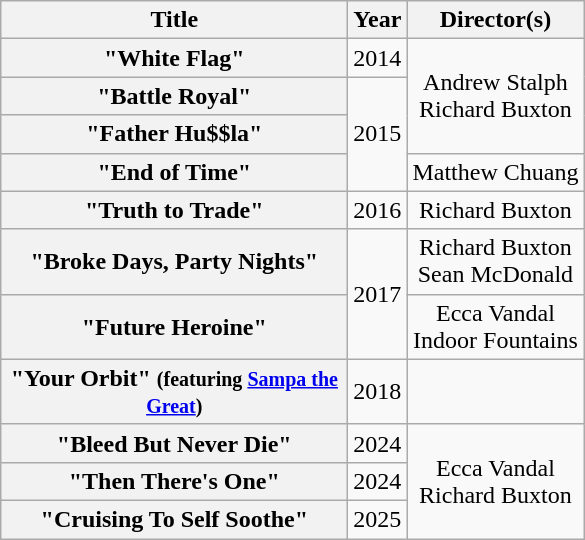<table class="wikitable plainrowheaders" style="text-align:center">
<tr>
<th scope="col" style="width:14em">Title</th>
<th scope="col">Year</th>
<th scope="col">Director(s)</th>
</tr>
<tr>
<th scope="row">"White Flag"</th>
<td>2014</td>
<td rowspan="3">Andrew Stalph<br>Richard Buxton</td>
</tr>
<tr>
<th scope="row">"Battle Royal"</th>
<td rowspan="3">2015</td>
</tr>
<tr>
<th scope="row">"Father Hu$$la"</th>
</tr>
<tr>
<th scope="row">"End of Time"</th>
<td>Matthew Chuang</td>
</tr>
<tr>
<th scope="row">"Truth to Trade"</th>
<td>2016</td>
<td>Richard Buxton</td>
</tr>
<tr>
<th scope="row">"Broke Days, Party Nights"</th>
<td rowspan="2">2017</td>
<td>Richard Buxton<br>Sean McDonald</td>
</tr>
<tr>
<th scope="row">"Future Heroine"</th>
<td>Ecca Vandal<br>Indoor Fountains</td>
</tr>
<tr>
<th scope="row">"Your Orbit" <small>(featuring <a href='#'>Sampa the Great</a>)</small></th>
<td>2018</td>
<td></td>
</tr>
<tr>
<th scope="row">"Bleed But Never Die"</th>
<td>2024</td>
<td rowspan="3">Ecca Vandal<br>Richard Buxton</td>
</tr>
<tr>
<th scope="row">"Then There's One"</th>
<td>2024</td>
</tr>
<tr>
<th scope="row">"Cruising To Self Soothe"</th>
<td>2025</td>
</tr>
</table>
